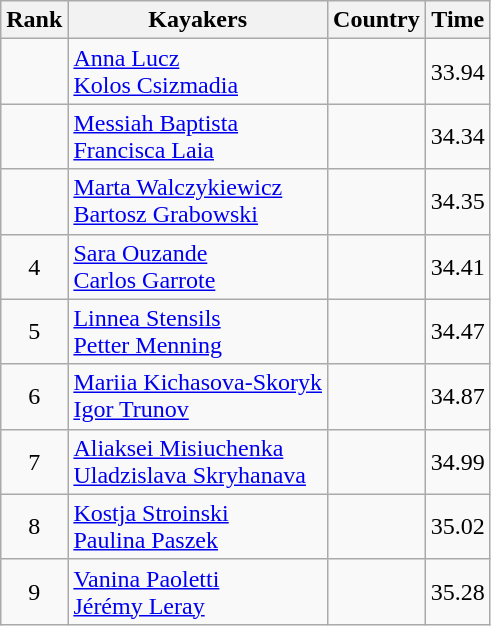<table class="wikitable" style="text-align:center">
<tr>
<th>Rank</th>
<th>Kayakers</th>
<th>Country</th>
<th>Time</th>
</tr>
<tr>
<td></td>
<td align="left"><a href='#'>Anna Lucz</a><br><a href='#'>Kolos Csizmadia</a></td>
<td align="left"></td>
<td>33.94</td>
</tr>
<tr>
<td></td>
<td align="left"><a href='#'>Messiah Baptista</a><br><a href='#'>Francisca Laia</a></td>
<td align="left"></td>
<td>34.34</td>
</tr>
<tr>
<td></td>
<td align="left"><a href='#'>Marta Walczykiewicz</a><br><a href='#'>Bartosz Grabowski</a></td>
<td align="left"></td>
<td>34.35</td>
</tr>
<tr>
<td>4</td>
<td align="left"><a href='#'>Sara Ouzande</a><br><a href='#'>Carlos Garrote</a></td>
<td align="left"></td>
<td>34.41</td>
</tr>
<tr>
<td>5</td>
<td align="left"><a href='#'>Linnea Stensils</a><br><a href='#'>Petter Menning</a></td>
<td align="left"></td>
<td>34.47</td>
</tr>
<tr>
<td>6</td>
<td align="left"><a href='#'>Mariia Kichasova-Skoryk</a><br><a href='#'>Igor Trunov</a></td>
<td align="left"></td>
<td>34.87</td>
</tr>
<tr>
<td>7</td>
<td align="left"><a href='#'>Aliaksei Misiuchenka</a><br><a href='#'>Uladzislava Skryhanava</a></td>
<td align="left"></td>
<td>34.99</td>
</tr>
<tr>
<td>8</td>
<td align="left"><a href='#'>Kostja Stroinski</a><br><a href='#'>Paulina Paszek</a></td>
<td align="left"></td>
<td>35.02</td>
</tr>
<tr>
<td>9</td>
<td align="left"><a href='#'>Vanina Paoletti</a><br><a href='#'>Jérémy Leray</a></td>
<td align="left"></td>
<td>35.28</td>
</tr>
</table>
